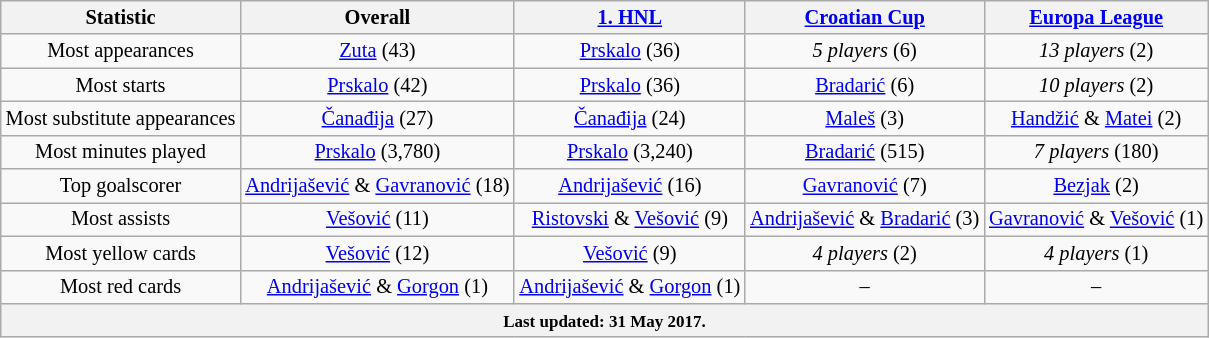<table class="wikitable" Style="text-align: center;font-size:85%">
<tr>
<th>Statistic</th>
<th>Overall</th>
<th><a href='#'>1. HNL</a></th>
<th><a href='#'>Croatian Cup</a></th>
<th><a href='#'>Europa League</a></th>
</tr>
<tr>
<td>Most appearances</td>
<td><a href='#'>Zuta</a> (43)</td>
<td><a href='#'>Prskalo</a> (36)</td>
<td><em>5 players</em> (6)</td>
<td><em>13 players</em> (2)</td>
</tr>
<tr>
<td>Most starts</td>
<td><a href='#'>Prskalo</a> (42)</td>
<td><a href='#'>Prskalo</a> (36)</td>
<td><a href='#'>Bradarić</a> (6)</td>
<td><em>10 players</em> (2)</td>
</tr>
<tr>
<td>Most substitute appearances</td>
<td><a href='#'>Čanađija</a> (27)</td>
<td><a href='#'>Čanađija</a> (24)</td>
<td><a href='#'>Maleš</a> (3)</td>
<td><a href='#'>Handžić</a> & <a href='#'>Matei</a> (2)</td>
</tr>
<tr>
<td>Most minutes played</td>
<td><a href='#'>Prskalo</a> (3,780)</td>
<td><a href='#'>Prskalo</a> (3,240)</td>
<td><a href='#'>Bradarić</a> (515)</td>
<td><em>7 players</em> (180)</td>
</tr>
<tr>
<td>Top goalscorer</td>
<td><a href='#'>Andrijašević</a> & <a href='#'>Gavranović</a> (18)</td>
<td><a href='#'>Andrijašević</a> (16)</td>
<td><a href='#'>Gavranović</a> (7)</td>
<td><a href='#'>Bezjak</a> (2)</td>
</tr>
<tr>
<td>Most assists</td>
<td><a href='#'>Vešović</a> (11)</td>
<td><a href='#'>Ristovski</a> & <a href='#'>Vešović</a> (9)</td>
<td><a href='#'>Andrijašević</a> & <a href='#'>Bradarić</a> (3)</td>
<td><a href='#'>Gavranović</a> & <a href='#'>Vešović</a> (1)</td>
</tr>
<tr>
<td>Most yellow cards</td>
<td><a href='#'>Vešović</a> (12)</td>
<td><a href='#'>Vešović</a> (9)</td>
<td><em>4 players</em> (2)</td>
<td><em>4 players</em> (1)</td>
</tr>
<tr>
<td>Most red cards</td>
<td><a href='#'>Andrijašević</a> & <a href='#'>Gorgon</a> (1)</td>
<td><a href='#'>Andrijašević</a> & <a href='#'>Gorgon</a> (1)</td>
<td>–</td>
<td>–</td>
</tr>
<tr>
<th colspan="30"><small>Last updated: 31 May 2017.</small></th>
</tr>
</table>
